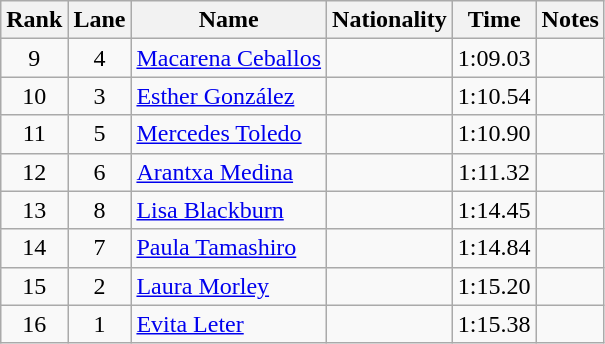<table class="wikitable sortable" style="text-align:center">
<tr>
<th>Rank</th>
<th>Lane</th>
<th>Name</th>
<th>Nationality</th>
<th>Time</th>
<th>Notes</th>
</tr>
<tr>
<td>9</td>
<td>4</td>
<td align=left><a href='#'>Macarena Ceballos</a></td>
<td align=left></td>
<td>1:09.03</td>
<td></td>
</tr>
<tr>
<td>10</td>
<td>3</td>
<td align=left><a href='#'>Esther González</a></td>
<td align=left></td>
<td>1:10.54</td>
<td></td>
</tr>
<tr>
<td>11</td>
<td>5</td>
<td align=left><a href='#'>Mercedes Toledo</a></td>
<td align=left></td>
<td>1:10.90</td>
<td></td>
</tr>
<tr>
<td>12</td>
<td>6</td>
<td align=left><a href='#'>Arantxa Medina</a></td>
<td align=left></td>
<td>1:11.32</td>
<td></td>
</tr>
<tr>
<td>13</td>
<td>8</td>
<td align=left><a href='#'>Lisa Blackburn</a></td>
<td align=left></td>
<td>1:14.45</td>
<td></td>
</tr>
<tr>
<td>14</td>
<td>7</td>
<td align=left><a href='#'>Paula Tamashiro</a></td>
<td align=left></td>
<td>1:14.84</td>
<td></td>
</tr>
<tr>
<td>15</td>
<td>2</td>
<td align=left><a href='#'>Laura Morley</a></td>
<td align=left></td>
<td>1:15.20</td>
<td></td>
</tr>
<tr>
<td>16</td>
<td>1</td>
<td align=left><a href='#'>Evita Leter</a></td>
<td align=left></td>
<td>1:15.38</td>
<td></td>
</tr>
</table>
